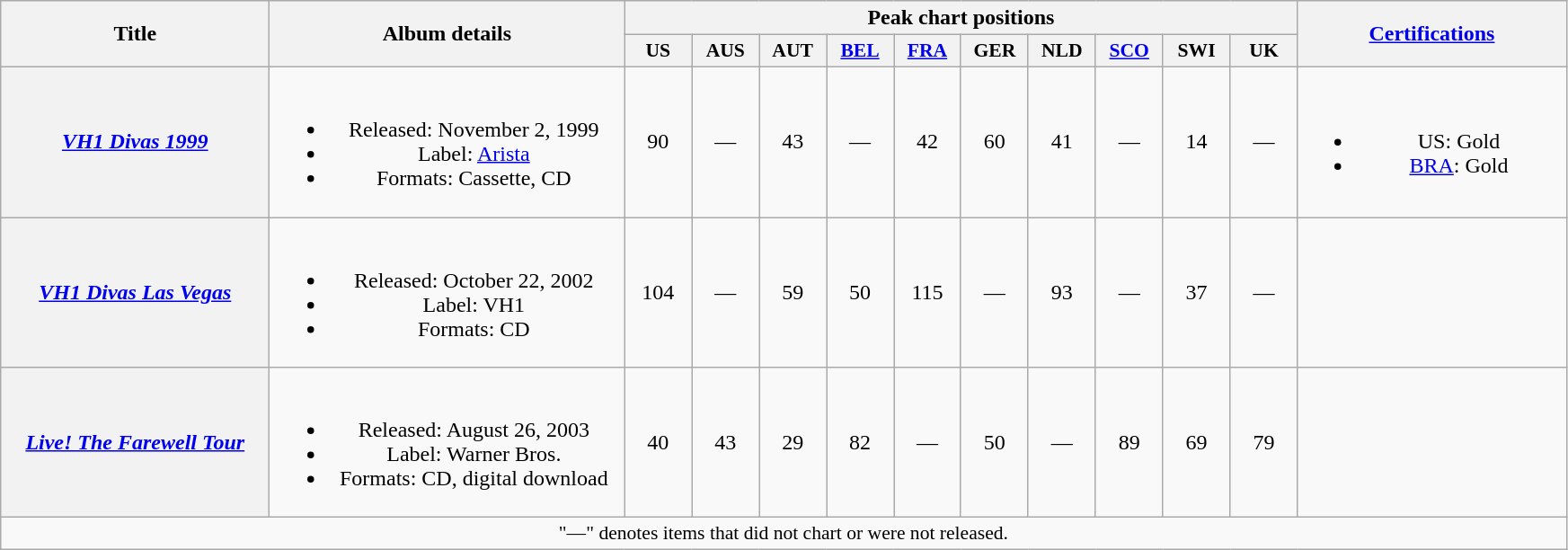<table class="wikitable plainrowheaders" style="text-align:center;">
<tr>
<th scope="col" rowspan="2" style="width:12em;">Title</th>
<th scope="col" rowspan="2" style="width:16em;">Album details</th>
<th colspan="10" scope="col">Peak chart positions</th>
<th scope="col" rowspan="2" style="width:12em;"><a href='#'>Certifications</a></th>
</tr>
<tr>
<th scope="col" style="width:3em;font-size:90%;">US<br></th>
<th scope="col" style="width:3em;font-size:90%;">AUS<br></th>
<th scope="col" style="width:3em;font-size:90%;">AUT<br></th>
<th scope="col" style="width:3em;font-size:90%;"><a href='#'>BEL</a><br></th>
<th scope="col" style="width:3em;font-size:90%;"><a href='#'>FRA</a><br></th>
<th scope="col" style="width:3em;font-size:90%;">GER<br></th>
<th scope="col" style="width:3em;font-size:90%;">NLD<br></th>
<th scope="col" style="width:3em;font-size:90%;"><a href='#'>SCO</a><br></th>
<th scope="col" style="width:3em;font-size:90%;">SWI<br></th>
<th scope="col" style="width:3em;font-size:90%;">UK<br></th>
</tr>
<tr>
<th scope="row"><em><a href='#'>VH1 Divas 1999</a></em></th>
<td><br><ul><li>Released: November 2, 1999</li><li>Label: <a href='#'>Arista</a></li><li>Formats: Cassette, CD</li></ul></td>
<td>90</td>
<td>—</td>
<td>43</td>
<td>—</td>
<td>42</td>
<td>60</td>
<td>41</td>
<td>—</td>
<td>14</td>
<td>—</td>
<td><br><ul><li>US: Gold</li><li><a href='#'>BRA</a>: Gold</li></ul></td>
</tr>
<tr>
<th scope="row"><em><a href='#'>VH1 Divas Las Vegas</a></em></th>
<td><br><ul><li>Released: October 22, 2002</li><li>Label: VH1</li><li>Formats: CD</li></ul></td>
<td>104</td>
<td>—</td>
<td>59</td>
<td>50</td>
<td>115</td>
<td>—</td>
<td>93</td>
<td>—</td>
<td>37</td>
<td>—</td>
<td></td>
</tr>
<tr>
<th scope="row"><em><a href='#'>Live! The Farewell Tour</a></em></th>
<td><br><ul><li>Released: August 26, 2003</li><li>Label: Warner Bros.</li><li>Formats: CD, digital download</li></ul></td>
<td>40</td>
<td>43</td>
<td>29</td>
<td>82</td>
<td>—</td>
<td>50</td>
<td>—</td>
<td>89</td>
<td>69</td>
<td>79</td>
<td></td>
</tr>
<tr>
<td colspan="14" style="text-align:center; font-size:90%;">"—" denotes items that did not chart or were not released.</td>
</tr>
</table>
